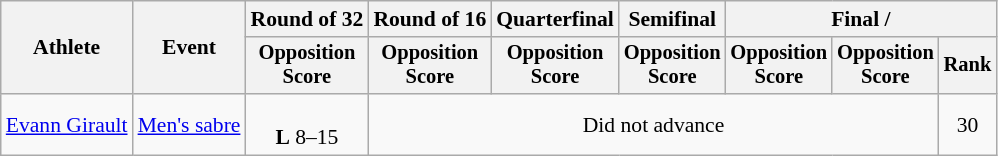<table class="wikitable" style="font-size:90%">
<tr>
<th rowspan="2">Athlete</th>
<th rowspan="2">Event</th>
<th>Round of 32</th>
<th>Round of 16</th>
<th>Quarterfinal</th>
<th>Semifinal</th>
<th colspan=3>Final / </th>
</tr>
<tr style="font-size:95%">
<th>Opposition <br> Score</th>
<th>Opposition <br> Score</th>
<th>Opposition <br> Score</th>
<th>Opposition <br> Score</th>
<th>Opposition <br> Score</th>
<th>Opposition <br> Score</th>
<th>Rank</th>
</tr>
<tr align=center>
<td align=left><a href='#'>Evann Girault</a></td>
<td align=left><a href='#'>Men's sabre</a></td>
<td><br><strong>L</strong> 8–15</td>
<td colspan="5">Did not advance</td>
<td>30</td>
</tr>
</table>
